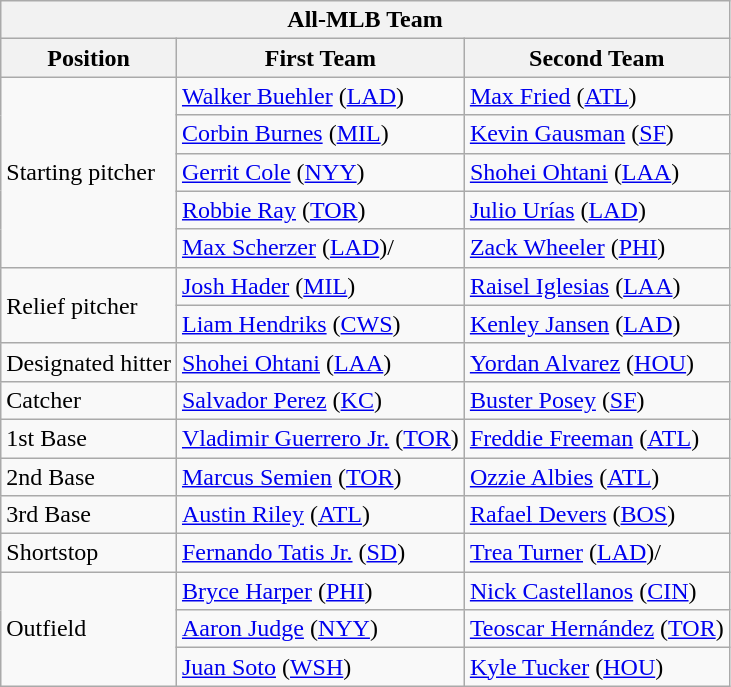<table class="wikitable">
<tr>
<th colspan="3">All-MLB Team</th>
</tr>
<tr>
<th>Position</th>
<th>First Team</th>
<th>Second Team</th>
</tr>
<tr>
<td rowspan=5>Starting pitcher</td>
<td><a href='#'>Walker Buehler</a> (<a href='#'>LAD</a>)</td>
<td><a href='#'>Max Fried</a> (<a href='#'>ATL</a>)</td>
</tr>
<tr>
<td><a href='#'>Corbin Burnes</a> (<a href='#'>MIL</a>)</td>
<td><a href='#'>Kevin Gausman</a> (<a href='#'>SF</a>)</td>
</tr>
<tr>
<td><a href='#'>Gerrit Cole</a> (<a href='#'>NYY</a>)</td>
<td><a href='#'>Shohei Ohtani</a> (<a href='#'>LAA</a>)</td>
</tr>
<tr>
<td><a href='#'>Robbie Ray</a> (<a href='#'>TOR</a>)</td>
<td><a href='#'>Julio Urías</a> (<a href='#'>LAD</a>)</td>
</tr>
<tr>
<td><a href='#'>Max Scherzer</a> (<a href='#'>LAD</a>)/</td>
<td><a href='#'>Zack Wheeler</a> (<a href='#'>PHI</a>)</td>
</tr>
<tr>
<td rowspan="2">Relief pitcher</td>
<td><a href='#'>Josh Hader</a> (<a href='#'>MIL</a>)</td>
<td><a href='#'>Raisel Iglesias</a> (<a href='#'>LAA</a>)</td>
</tr>
<tr>
<td><a href='#'>Liam Hendriks</a> (<a href='#'>CWS</a>)</td>
<td><a href='#'>Kenley Jansen</a> (<a href='#'>LAD</a>)</td>
</tr>
<tr>
<td>Designated hitter</td>
<td><a href='#'>Shohei Ohtani</a> (<a href='#'>LAA</a>)</td>
<td><a href='#'>Yordan Alvarez</a> (<a href='#'>HOU</a>)</td>
</tr>
<tr>
<td>Catcher</td>
<td><a href='#'>Salvador Perez</a> (<a href='#'>KC</a>)</td>
<td><a href='#'>Buster Posey</a> (<a href='#'>SF</a>)</td>
</tr>
<tr>
<td>1st Base</td>
<td><a href='#'>Vladimir Guerrero Jr.</a> (<a href='#'>TOR</a>)</td>
<td><a href='#'>Freddie Freeman</a> (<a href='#'>ATL</a>)</td>
</tr>
<tr>
<td>2nd Base</td>
<td><a href='#'>Marcus Semien</a> (<a href='#'>TOR</a>)</td>
<td><a href='#'>Ozzie Albies</a> (<a href='#'>ATL</a>)</td>
</tr>
<tr>
<td>3rd Base</td>
<td><a href='#'>Austin Riley</a> (<a href='#'>ATL</a>)</td>
<td><a href='#'>Rafael Devers</a> (<a href='#'>BOS</a>)</td>
</tr>
<tr>
<td>Shortstop</td>
<td><a href='#'>Fernando Tatis Jr.</a> (<a href='#'>SD</a>)</td>
<td><a href='#'>Trea Turner</a> (<a href='#'>LAD</a>)/</td>
</tr>
<tr>
<td rowspan="3">Outfield</td>
<td><a href='#'>Bryce Harper</a> (<a href='#'>PHI</a>)</td>
<td><a href='#'>Nick Castellanos</a> (<a href='#'>CIN</a>)</td>
</tr>
<tr>
<td><a href='#'>Aaron Judge</a> (<a href='#'>NYY</a>)</td>
<td><a href='#'>Teoscar Hernández</a> (<a href='#'>TOR</a>)</td>
</tr>
<tr>
<td><a href='#'>Juan Soto</a> (<a href='#'>WSH</a>)</td>
<td><a href='#'>Kyle Tucker</a> (<a href='#'>HOU</a>)</td>
</tr>
</table>
